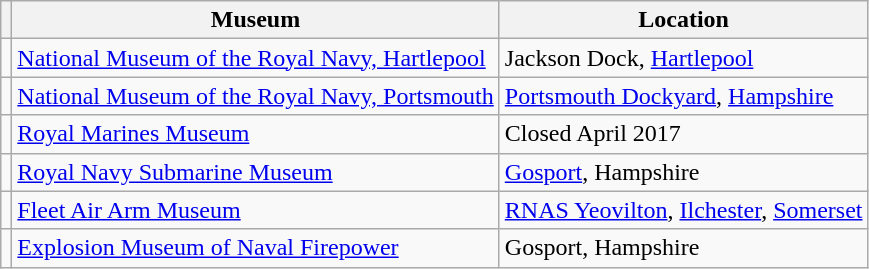<table class="wikitable">
<tr>
<th></th>
<th>Museum</th>
<th>Location</th>
</tr>
<tr>
<td></td>
<td><a href='#'>National Museum of the Royal Navy, Hartlepool</a></td>
<td>Jackson Dock, <a href='#'>Hartlepool</a></td>
</tr>
<tr>
<td></td>
<td><a href='#'>National Museum of the Royal Navy, Portsmouth</a></td>
<td><a href='#'>Portsmouth Dockyard</a>, <a href='#'>Hampshire</a></td>
</tr>
<tr>
<td></td>
<td><a href='#'>Royal Marines Museum</a></td>
<td>Closed April 2017</td>
</tr>
<tr>
<td></td>
<td><a href='#'>Royal Navy Submarine Museum</a></td>
<td><a href='#'>Gosport</a>, Hampshire</td>
</tr>
<tr>
<td></td>
<td><a href='#'>Fleet Air Arm Museum</a></td>
<td><a href='#'>RNAS Yeovilton</a>, <a href='#'>Ilchester</a>, <a href='#'>Somerset</a></td>
</tr>
<tr>
<td></td>
<td><a href='#'>Explosion Museum of Naval Firepower</a></td>
<td>Gosport, Hampshire</td>
</tr>
</table>
